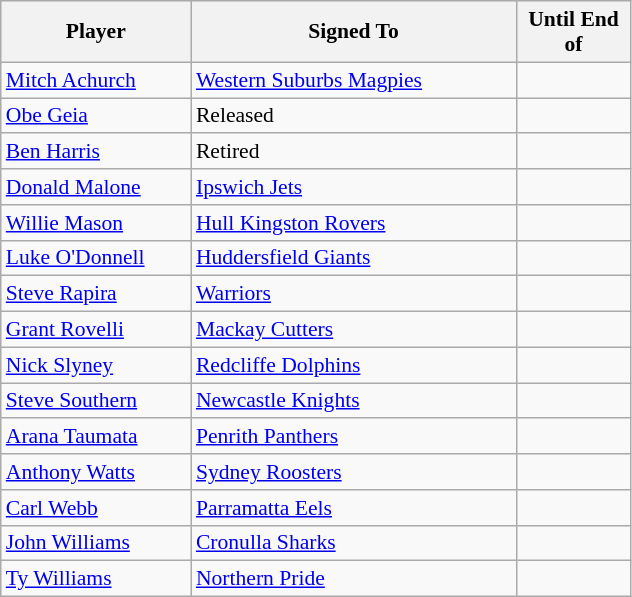<table class="wikitable" style="font-size:90%">
<tr style="background:#efefef;">
<th style="width:120px;">Player</th>
<th style="width:210px;">Signed To</th>
<th style="width:70px;">Until End of</th>
</tr>
<tr>
<td><a href='#'>Mitch Achurch</a></td>
<td> <a href='#'>Western Suburbs Magpies</a></td>
<td></td>
</tr>
<tr>
<td><a href='#'>Obe Geia</a></td>
<td>Released</td>
<td></td>
</tr>
<tr>
<td><a href='#'>Ben Harris</a></td>
<td>Retired</td>
<td></td>
</tr>
<tr>
<td><a href='#'>Donald Malone</a></td>
<td> <a href='#'>Ipswich Jets</a></td>
<td></td>
</tr>
<tr>
<td><a href='#'>Willie Mason</a></td>
<td> <a href='#'>Hull Kingston Rovers</a></td>
<td></td>
</tr>
<tr>
<td><a href='#'>Luke O'Donnell</a></td>
<td> <a href='#'>Huddersfield Giants</a></td>
<td></td>
</tr>
<tr>
<td><a href='#'>Steve Rapira</a></td>
<td> <a href='#'>Warriors</a></td>
<td></td>
</tr>
<tr>
<td><a href='#'>Grant Rovelli</a></td>
<td> <a href='#'>Mackay Cutters</a></td>
<td></td>
</tr>
<tr>
<td><a href='#'>Nick Slyney</a></td>
<td> <a href='#'>Redcliffe Dolphins</a></td>
<td></td>
</tr>
<tr>
<td><a href='#'>Steve Southern</a></td>
<td> <a href='#'>Newcastle Knights</a></td>
<td></td>
</tr>
<tr>
<td><a href='#'>Arana Taumata</a></td>
<td> <a href='#'>Penrith Panthers</a></td>
<td></td>
</tr>
<tr>
<td><a href='#'>Anthony Watts</a></td>
<td> <a href='#'>Sydney Roosters</a></td>
<td></td>
</tr>
<tr>
<td><a href='#'>Carl Webb</a></td>
<td> <a href='#'>Parramatta Eels</a></td>
<td></td>
</tr>
<tr>
<td><a href='#'>John Williams</a></td>
<td> <a href='#'>Cronulla Sharks</a></td>
<td></td>
</tr>
<tr>
<td><a href='#'>Ty Williams</a></td>
<td> <a href='#'>Northern Pride</a></td>
<td></td>
</tr>
</table>
